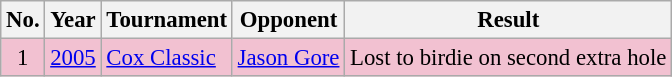<table class="wikitable" style="font-size:95%;">
<tr>
<th>No.</th>
<th>Year</th>
<th>Tournament</th>
<th>Opponent</th>
<th>Result</th>
</tr>
<tr style="background:#F2C1D1;">
<td align=center>1</td>
<td align=center><a href='#'>2005</a></td>
<td><a href='#'>Cox Classic</a></td>
<td> <a href='#'>Jason Gore</a></td>
<td>Lost to birdie on second extra hole</td>
</tr>
</table>
